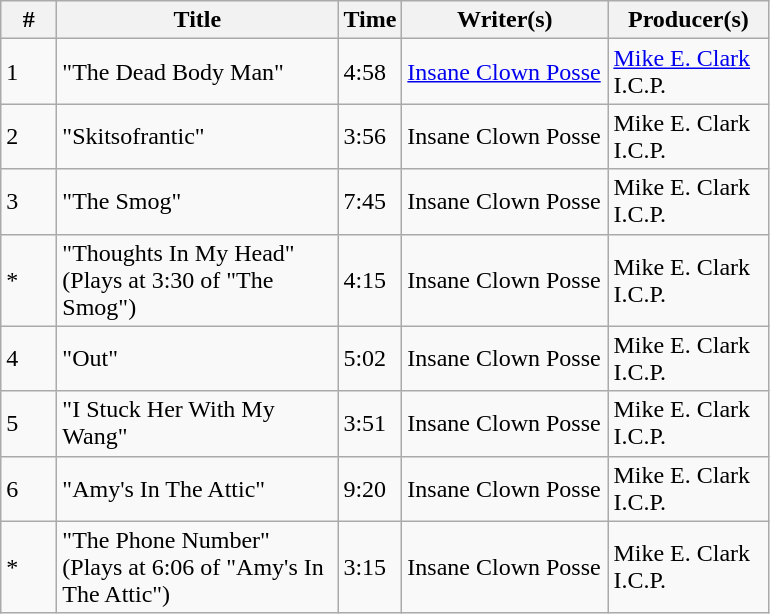<table class="wikitable">
<tr>
<th align="center" width="30">#</th>
<th align="center" width="180">Title</th>
<th align="center" width="20">Time</th>
<th align="center" width="130">Writer(s)</th>
<th align="center" width="100">Producer(s)</th>
</tr>
<tr>
<td>1</td>
<td>"The Dead Body Man"</td>
<td>4:58</td>
<td><a href='#'>Insane Clown Posse</a></td>
<td><a href='#'>Mike E. Clark</a><br>I.C.P.</td>
</tr>
<tr>
<td>2</td>
<td>"Skitsofrantic"</td>
<td>3:56</td>
<td>Insane Clown Posse</td>
<td>Mike E. Clark<br>I.C.P.</td>
</tr>
<tr>
<td>3</td>
<td>"The Smog"</td>
<td>7:45</td>
<td>Insane Clown Posse</td>
<td>Mike E. Clark<br>I.C.P.</td>
</tr>
<tr>
<td>*</td>
<td>"Thoughts In My Head" (Plays at 3:30 of "The Smog")</td>
<td>4:15</td>
<td>Insane Clown Posse</td>
<td>Mike E. Clark<br>I.C.P.</td>
</tr>
<tr>
<td>4</td>
<td>"Out"</td>
<td>5:02</td>
<td>Insane Clown Posse</td>
<td>Mike E. Clark<br>I.C.P.</td>
</tr>
<tr>
<td>5</td>
<td>"I Stuck Her With My Wang"</td>
<td>3:51</td>
<td>Insane Clown Posse</td>
<td>Mike E. Clark<br>I.C.P.</td>
</tr>
<tr>
<td>6</td>
<td>"Amy's In The Attic"</td>
<td>9:20</td>
<td>Insane Clown Posse</td>
<td>Mike E. Clark<br>I.C.P.</td>
</tr>
<tr>
<td>*</td>
<td>"The Phone Number" (Plays at 6:06 of "Amy's In The Attic")</td>
<td>3:15</td>
<td>Insane Clown Posse</td>
<td>Mike E. Clark<br>I.C.P.</td>
</tr>
</table>
